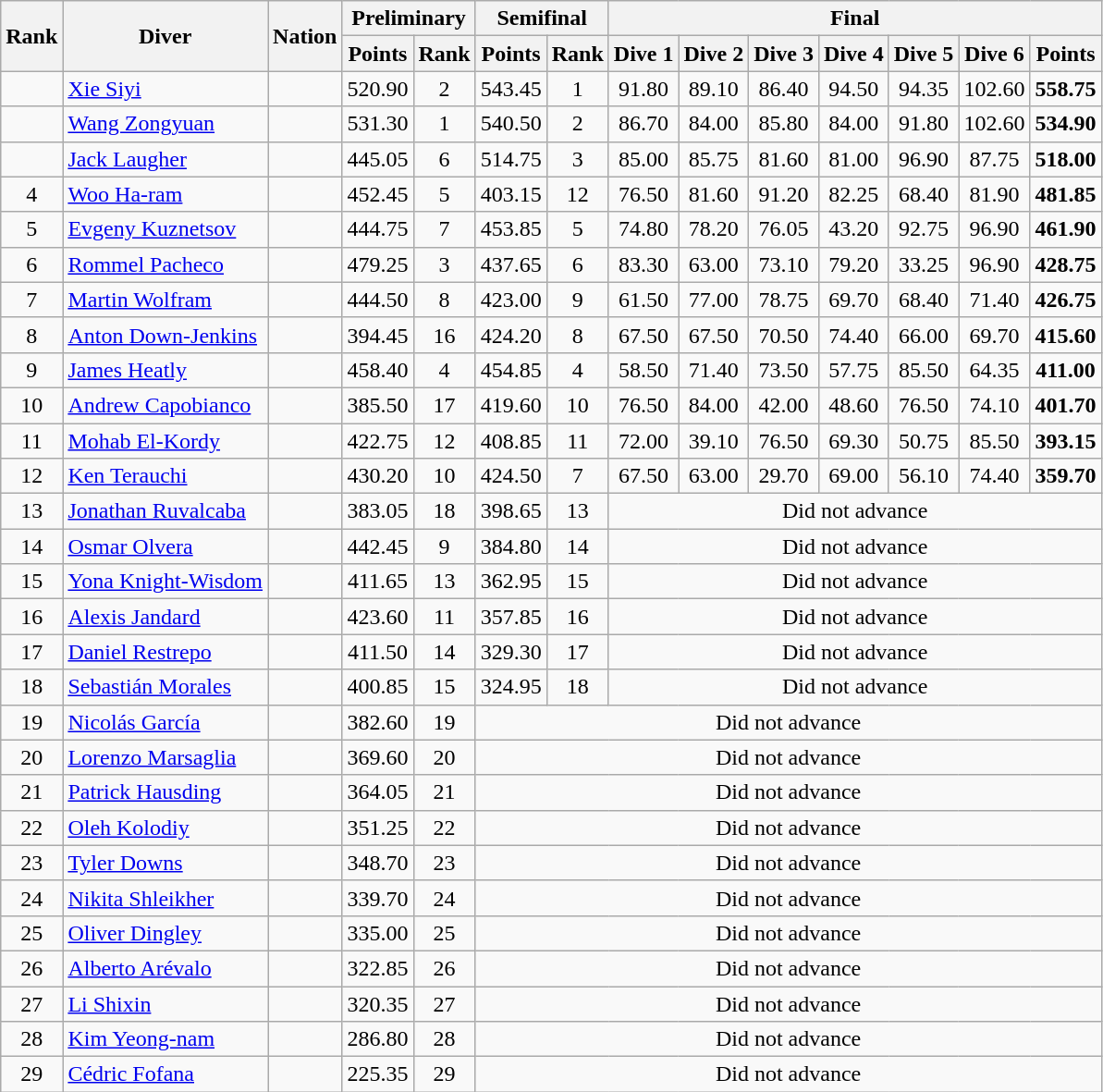<table class="wikitable sortable" style="text-align:center">
<tr>
<th rowspan=2 data-sort-type=number>Rank</th>
<th rowspan=2>Diver</th>
<th rowspan=2>Nation</th>
<th colspan=2>Preliminary</th>
<th colspan=2>Semifinal</th>
<th colspan=7>Final</th>
</tr>
<tr>
<th>Points</th>
<th>Rank</th>
<th>Points</th>
<th>Rank</th>
<th>Dive 1</th>
<th>Dive 2</th>
<th>Dive 3</th>
<th>Dive 4</th>
<th>Dive 5</th>
<th>Dive 6</th>
<th>Points</th>
</tr>
<tr>
<td></td>
<td align=left><a href='#'>Xie Siyi</a></td>
<td align="left"></td>
<td>520.90</td>
<td>2</td>
<td>543.45</td>
<td>1</td>
<td>91.80</td>
<td>89.10</td>
<td>86.40</td>
<td>94.50</td>
<td>94.35</td>
<td>102.60</td>
<td><strong>558.75</strong></td>
</tr>
<tr>
<td></td>
<td align=left><a href='#'>Wang Zongyuan</a></td>
<td align="left"></td>
<td>531.30</td>
<td>1</td>
<td>540.50</td>
<td>2</td>
<td>86.70</td>
<td>84.00</td>
<td>85.80</td>
<td>84.00</td>
<td>91.80</td>
<td>102.60</td>
<td><strong>534.90</strong></td>
</tr>
<tr>
<td></td>
<td align=left><a href='#'>Jack Laugher</a></td>
<td align="left"></td>
<td>445.05</td>
<td>6</td>
<td>514.75</td>
<td>3</td>
<td>85.00</td>
<td>85.75</td>
<td>81.60</td>
<td>81.00</td>
<td>96.90</td>
<td>87.75</td>
<td><strong>518.00</strong></td>
</tr>
<tr>
<td>4</td>
<td align=left><a href='#'>Woo Ha-ram</a></td>
<td align="left"></td>
<td>452.45</td>
<td>5</td>
<td>403.15</td>
<td>12</td>
<td>76.50</td>
<td>81.60</td>
<td>91.20</td>
<td>82.25</td>
<td>68.40</td>
<td>81.90</td>
<td><strong>481.85</strong></td>
</tr>
<tr>
<td>5</td>
<td align=left><a href='#'>Evgeny Kuznetsov</a></td>
<td align="left"></td>
<td>444.75</td>
<td>7</td>
<td>453.85</td>
<td>5</td>
<td>74.80</td>
<td>78.20</td>
<td>76.05</td>
<td>43.20</td>
<td>92.75</td>
<td>96.90</td>
<td><strong>461.90</strong></td>
</tr>
<tr>
<td>6</td>
<td align=left><a href='#'>Rommel Pacheco</a></td>
<td align="left"></td>
<td>479.25</td>
<td>3</td>
<td>437.65</td>
<td>6</td>
<td>83.30</td>
<td>63.00</td>
<td>73.10</td>
<td>79.20</td>
<td>33.25</td>
<td>96.90</td>
<td><strong>428.75</strong></td>
</tr>
<tr>
<td>7</td>
<td align=left><a href='#'>Martin Wolfram</a></td>
<td align="left"></td>
<td>444.50</td>
<td>8</td>
<td>423.00</td>
<td>9</td>
<td>61.50</td>
<td>77.00</td>
<td>78.75</td>
<td>69.70</td>
<td>68.40</td>
<td>71.40</td>
<td><strong>426.75</strong></td>
</tr>
<tr>
<td>8</td>
<td align=left><a href='#'>Anton Down-Jenkins</a></td>
<td align=left></td>
<td>394.45</td>
<td>16</td>
<td>424.20</td>
<td>8</td>
<td>67.50</td>
<td>67.50</td>
<td>70.50</td>
<td>74.40</td>
<td>66.00</td>
<td>69.70</td>
<td><strong>415.60</strong></td>
</tr>
<tr>
<td>9</td>
<td align=left><a href='#'>James Heatly</a></td>
<td align="left"></td>
<td>458.40</td>
<td>4</td>
<td>454.85</td>
<td>4</td>
<td>58.50</td>
<td>71.40</td>
<td>73.50</td>
<td>57.75</td>
<td>85.50</td>
<td>64.35</td>
<td><strong>411.00</strong></td>
</tr>
<tr>
<td>10</td>
<td align=left><a href='#'>Andrew Capobianco</a></td>
<td align="left"></td>
<td>385.50</td>
<td>17</td>
<td>419.60</td>
<td>10</td>
<td>76.50</td>
<td>84.00</td>
<td>42.00</td>
<td>48.60</td>
<td>76.50</td>
<td>74.10</td>
<td><strong>401.70</strong></td>
</tr>
<tr>
<td>11</td>
<td align=left><a href='#'>Mohab El-Kordy</a></td>
<td align=left></td>
<td>422.75</td>
<td>12</td>
<td>408.85</td>
<td>11</td>
<td>72.00</td>
<td>39.10</td>
<td>76.50</td>
<td>69.30</td>
<td>50.75</td>
<td>85.50</td>
<td><strong>393.15</strong></td>
</tr>
<tr>
<td>12</td>
<td align=left><a href='#'>Ken Terauchi</a></td>
<td align=left></td>
<td>430.20</td>
<td>10</td>
<td>424.50</td>
<td>7</td>
<td>67.50</td>
<td>63.00</td>
<td>29.70</td>
<td>69.00</td>
<td>56.10</td>
<td>74.40</td>
<td><strong>359.70</strong></td>
</tr>
<tr>
<td>13</td>
<td align=left><a href='#'>Jonathan Ruvalcaba</a></td>
<td align=left></td>
<td>383.05</td>
<td>18</td>
<td>398.65</td>
<td>13</td>
<td colspan="7">Did not advance</td>
</tr>
<tr>
<td>14</td>
<td align=left><a href='#'>Osmar Olvera</a></td>
<td align="left"></td>
<td>442.45</td>
<td>9</td>
<td>384.80</td>
<td>14</td>
<td colspan="7">Did not advance</td>
</tr>
<tr>
<td>15</td>
<td align=left><a href='#'>Yona Knight-Wisdom</a></td>
<td align=left></td>
<td>411.65</td>
<td>13</td>
<td>362.95</td>
<td>15</td>
<td colspan="7">Did not advance</td>
</tr>
<tr>
<td>16</td>
<td align=left><a href='#'>Alexis Jandard</a></td>
<td align=left></td>
<td>423.60</td>
<td>11</td>
<td>357.85</td>
<td>16</td>
<td colspan="7">Did not advance</td>
</tr>
<tr>
<td>17</td>
<td align=left><a href='#'>Daniel Restrepo</a></td>
<td align="left"></td>
<td>411.50</td>
<td>14</td>
<td>329.30</td>
<td>17</td>
<td colspan="7">Did not advance</td>
</tr>
<tr>
<td>18</td>
<td align=left><a href='#'>Sebastián Morales</a></td>
<td align="left"></td>
<td>400.85</td>
<td>15</td>
<td>324.95</td>
<td>18</td>
<td colspan="7">Did not advance</td>
</tr>
<tr>
<td>19</td>
<td align=left><a href='#'>Nicolás García</a></td>
<td align="left"></td>
<td>382.60</td>
<td>19</td>
<td colspan="9">Did not advance</td>
</tr>
<tr>
<td>20</td>
<td align=left><a href='#'>Lorenzo Marsaglia</a></td>
<td align=left></td>
<td>369.60</td>
<td>20</td>
<td colspan="9">Did not advance</td>
</tr>
<tr>
<td>21</td>
<td align=left><a href='#'>Patrick Hausding</a></td>
<td align="left"></td>
<td>364.05</td>
<td>21</td>
<td colspan="9">Did not advance</td>
</tr>
<tr>
<td>22</td>
<td align=left><a href='#'>Oleh Kolodiy</a></td>
<td align=left></td>
<td>351.25</td>
<td>22</td>
<td colspan="9">Did not advance</td>
</tr>
<tr>
<td>23</td>
<td align=left><a href='#'>Tyler Downs</a></td>
<td align="left"></td>
<td>348.70</td>
<td>23</td>
<td colspan="9">Did not advance</td>
</tr>
<tr>
<td>24</td>
<td align=left><a href='#'>Nikita Shleikher</a></td>
<td align="left"></td>
<td>339.70</td>
<td>24</td>
<td colspan="9">Did not advance</td>
</tr>
<tr>
<td>25</td>
<td align=left><a href='#'>Oliver Dingley</a></td>
<td align=left></td>
<td>335.00</td>
<td>25</td>
<td colspan="9">Did not advance</td>
</tr>
<tr>
<td>26</td>
<td align=left><a href='#'>Alberto Arévalo</a></td>
<td align="left"></td>
<td>322.85</td>
<td>26</td>
<td colspan="9">Did not advance</td>
</tr>
<tr>
<td>27</td>
<td align=left><a href='#'>Li Shixin</a></td>
<td align=left></td>
<td>320.35</td>
<td>27</td>
<td colspan="9">Did not advance</td>
</tr>
<tr>
<td>28</td>
<td align=left><a href='#'>Kim Yeong-nam</a></td>
<td align="left"></td>
<td>286.80</td>
<td>28</td>
<td colspan="9">Did not advance</td>
</tr>
<tr>
<td>29</td>
<td align=left><a href='#'>Cédric Fofana</a></td>
<td align=left></td>
<td>225.35</td>
<td>29</td>
<td colspan="9">Did not advance</td>
</tr>
</table>
